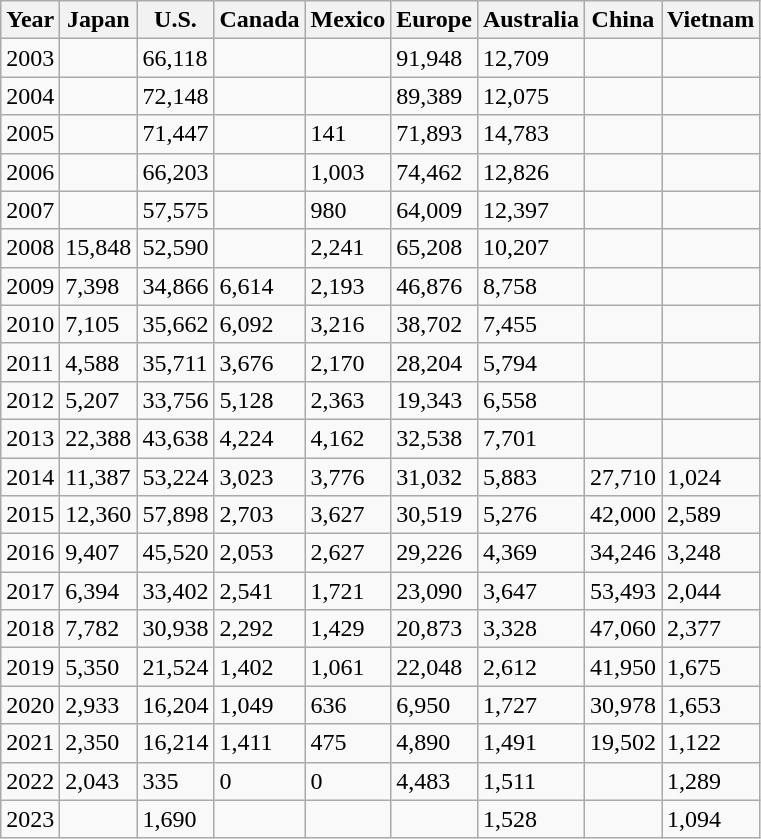<table class="wikitable">
<tr>
<th>Year</th>
<th>Japan</th>
<th>U.S.</th>
<th>Canada</th>
<th>Mexico</th>
<th>Europe</th>
<th>Australia</th>
<th>China</th>
<th>Vietnam</th>
</tr>
<tr>
<td>2003</td>
<td></td>
<td>66,118</td>
<td></td>
<td></td>
<td>91,948</td>
<td>12,709</td>
<td></td>
<td></td>
</tr>
<tr>
<td>2004</td>
<td></td>
<td>72,148</td>
<td></td>
<td></td>
<td>89,389</td>
<td>12,075</td>
<td></td>
<td></td>
</tr>
<tr>
<td>2005</td>
<td></td>
<td>71,447</td>
<td></td>
<td>141</td>
<td>71,893</td>
<td>14,783</td>
<td></td>
<td></td>
</tr>
<tr>
<td>2006</td>
<td></td>
<td>66,203</td>
<td></td>
<td>1,003</td>
<td>74,462</td>
<td>12,826</td>
<td></td>
<td></td>
</tr>
<tr>
<td>2007</td>
<td></td>
<td>57,575</td>
<td></td>
<td>980</td>
<td>64,009</td>
<td>12,397</td>
<td></td>
<td></td>
</tr>
<tr>
<td>2008</td>
<td>15,848</td>
<td>52,590</td>
<td></td>
<td>2,241</td>
<td>65,208</td>
<td>10,207</td>
<td></td>
<td></td>
</tr>
<tr>
<td>2009</td>
<td>7,398</td>
<td>34,866</td>
<td>6,614</td>
<td>2,193</td>
<td>46,876</td>
<td>8,758</td>
<td></td>
<td></td>
</tr>
<tr>
<td>2010</td>
<td>7,105</td>
<td>35,662</td>
<td>6,092</td>
<td>3,216</td>
<td>38,702</td>
<td>7,455</td>
<td></td>
<td></td>
</tr>
<tr>
<td>2011</td>
<td>4,588</td>
<td>35,711</td>
<td>3,676</td>
<td>2,170</td>
<td>28,204</td>
<td>5,794</td>
<td></td>
<td></td>
</tr>
<tr>
<td>2012</td>
<td>5,207</td>
<td>33,756</td>
<td>5,128</td>
<td>2,363</td>
<td>19,343</td>
<td>6,558</td>
<td></td>
<td></td>
</tr>
<tr>
<td>2013</td>
<td>22,388</td>
<td>43,638</td>
<td>4,224</td>
<td>4,162</td>
<td>32,538</td>
<td>7,701</td>
<td></td>
<td></td>
</tr>
<tr>
<td>2014</td>
<td>11,387</td>
<td>53,224</td>
<td>3,023</td>
<td>3,776</td>
<td>31,032</td>
<td>5,883</td>
<td>27,710</td>
<td>1,024</td>
</tr>
<tr>
<td>2015</td>
<td>12,360</td>
<td>57,898</td>
<td>2,703</td>
<td>3,627</td>
<td>30,519</td>
<td>5,276</td>
<td>42,000</td>
<td>2,589</td>
</tr>
<tr>
<td>2016</td>
<td>9,407</td>
<td>45,520</td>
<td>2,053</td>
<td>2,627</td>
<td>29,226</td>
<td>4,369</td>
<td>34,246</td>
<td>3,248</td>
</tr>
<tr>
<td>2017</td>
<td>6,394</td>
<td>33,402</td>
<td>2,541</td>
<td>1,721</td>
<td>23,090</td>
<td>3,647</td>
<td>53,493</td>
<td>2,044</td>
</tr>
<tr>
<td>2018</td>
<td>7,782</td>
<td>30,938</td>
<td>2,292</td>
<td>1,429</td>
<td>20,873</td>
<td>3,328</td>
<td>47,060</td>
<td>2,377</td>
</tr>
<tr>
<td>2019</td>
<td>5,350</td>
<td>21,524</td>
<td>1,402</td>
<td>1,061</td>
<td>22,048</td>
<td>2,612</td>
<td>41,950</td>
<td>1,675</td>
</tr>
<tr>
<td>2020</td>
<td>2,933</td>
<td>16,204</td>
<td>1,049</td>
<td>636</td>
<td>6,950</td>
<td>1,727</td>
<td>30,978</td>
<td>1,653</td>
</tr>
<tr>
<td>2021</td>
<td>2,350</td>
<td>16,214</td>
<td>1,411</td>
<td>475</td>
<td>4,890</td>
<td>1,491</td>
<td>19,502</td>
<td>1,122</td>
</tr>
<tr>
<td>2022</td>
<td>2,043</td>
<td>335</td>
<td>0</td>
<td>0</td>
<td>4,483</td>
<td>1,511</td>
<td></td>
<td>1,289</td>
</tr>
<tr>
<td>2023</td>
<td></td>
<td>1,690</td>
<td></td>
<td></td>
<td></td>
<td>1,528</td>
<td></td>
<td>1,094</td>
</tr>
</table>
